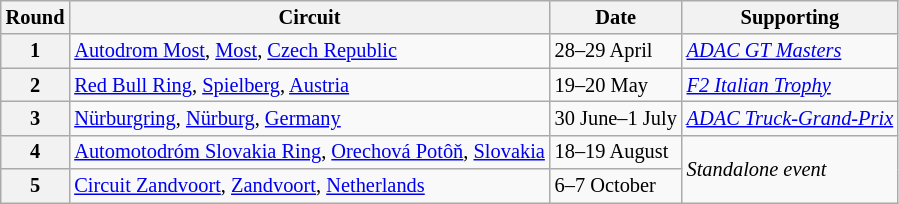<table class="wikitable" style="font-size: 85%;">
<tr>
<th>Round</th>
<th>Circuit</th>
<th>Date</th>
<th>Supporting</th>
</tr>
<tr>
<th>1</th>
<td> <a href='#'>Autodrom Most</a>, <a href='#'>Most</a>, <a href='#'>Czech Republic</a></td>
<td>28–29 April</td>
<td><em><a href='#'>ADAC GT Masters</a></em></td>
</tr>
<tr>
<th>2</th>
<td> <a href='#'>Red Bull Ring</a>, <a href='#'>Spielberg</a>, <a href='#'>Austria</a></td>
<td>19–20 May</td>
<td><em><a href='#'>F2 Italian Trophy</a></em></td>
</tr>
<tr>
<th>3</th>
<td> <a href='#'>Nürburgring</a>, <a href='#'>Nürburg</a>, <a href='#'>Germany</a></td>
<td>30 June–1 July</td>
<td><em><a href='#'>ADAC Truck-Grand-Prix</a></em></td>
</tr>
<tr>
<th>4</th>
<td> <a href='#'>Automotodróm Slovakia Ring</a>, <a href='#'>Orechová Potôň</a>, <a href='#'>Slovakia</a></td>
<td>18–19 August</td>
<td rowspan=2><em>Standalone event</em></td>
</tr>
<tr>
<th>5</th>
<td> <a href='#'>Circuit Zandvoort</a>, <a href='#'>Zandvoort</a>, <a href='#'>Netherlands</a></td>
<td>6–7 October</td>
</tr>
</table>
